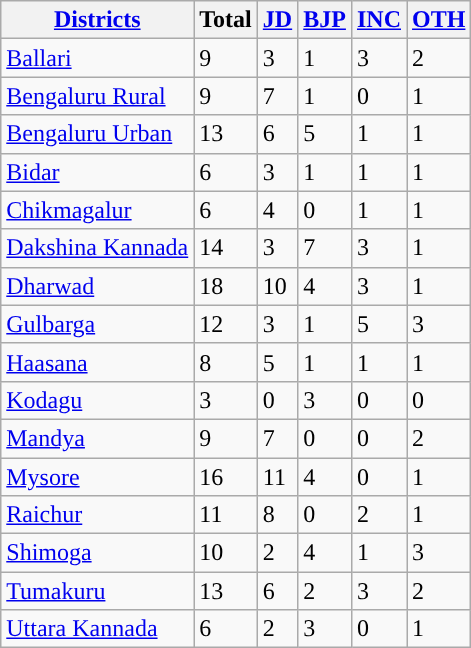<table class="wikitable">
<tr>
<th><a href='#'>Districts</a></th>
<th>Total</th>
<th><a href='#'>JD</a></th>
<th><a href='#'>BJP</a></th>
<th><a href='#'>INC</a></th>
<th><a href='#'>OTH</a></th>
</tr>
<tr>
<td><a href='#'>Ballari</a></td>
<td>9</td>
<td>3</td>
<td>1</td>
<td>3</td>
<td>2</td>
</tr>
<tr>
<td><a href='#'>Bengaluru Rural</a></td>
<td>9</td>
<td>7</td>
<td>1</td>
<td>0</td>
<td>1</td>
</tr>
<tr>
<td><a href='#'>Bengaluru Urban</a></td>
<td>13</td>
<td>6</td>
<td>5</td>
<td>1</td>
<td>1</td>
</tr>
<tr>
<td><a href='#'>Bidar</a></td>
<td>6</td>
<td>3</td>
<td>1</td>
<td>1</td>
<td>1</td>
</tr>
<tr>
<td><a href='#'>Chikmagalur</a></td>
<td>6</td>
<td>4</td>
<td>0</td>
<td>1</td>
<td>1</td>
</tr>
<tr>
<td><a href='#'>Dakshina Kannada</a></td>
<td>14</td>
<td>3</td>
<td>7</td>
<td>3</td>
<td>1</td>
</tr>
<tr>
<td><a href='#'>Dharwad</a></td>
<td>18</td>
<td>10</td>
<td>4</td>
<td>3</td>
<td>1</td>
</tr>
<tr>
<td><a href='#'>Gulbarga</a></td>
<td>12</td>
<td>3</td>
<td>1</td>
<td>5</td>
<td>3</td>
</tr>
<tr>
<td><a href='#'>Haasana</a></td>
<td>8</td>
<td>5</td>
<td>1</td>
<td>1</td>
<td>1</td>
</tr>
<tr>
<td><a href='#'>Kodagu</a></td>
<td>3</td>
<td>0</td>
<td>3</td>
<td>0</td>
<td>0</td>
</tr>
<tr>
<td><a href='#'>Mandya</a></td>
<td>9</td>
<td>7</td>
<td>0</td>
<td>0</td>
<td>2</td>
</tr>
<tr>
<td><a href='#'>Mysore</a></td>
<td>16</td>
<td>11</td>
<td>4</td>
<td>0</td>
<td>1</td>
</tr>
<tr>
<td><a href='#'>Raichur</a></td>
<td>11</td>
<td>8</td>
<td>0</td>
<td>2</td>
<td>1</td>
</tr>
<tr>
<td><a href='#'>Shimoga</a></td>
<td>10</td>
<td>2</td>
<td>4</td>
<td>1</td>
<td>3</td>
</tr>
<tr>
<td><a href='#'>Tumakuru</a></td>
<td>13</td>
<td>6</td>
<td>2</td>
<td>3</td>
<td>2</td>
</tr>
<tr>
<td><a href='#'>Uttara Kannada</a></td>
<td>6</td>
<td>2</td>
<td>3</td>
<td>0</td>
<td>1</td>
</tr>
</table>
